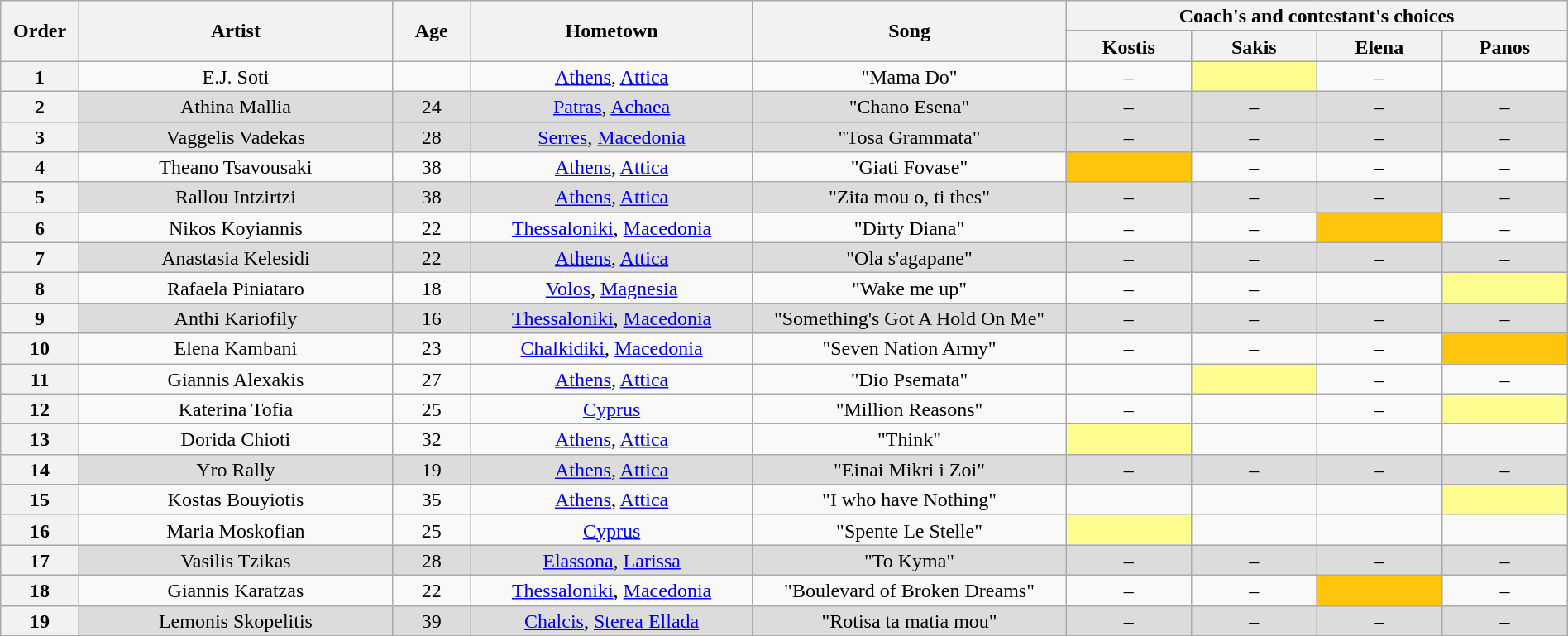<table class="wikitable" style="text-align:center; line-height:17px; width:100%;">
<tr>
<th scope="col" rowspan="2" width="05%">Order</th>
<th scope="col" rowspan="2" width="20%">Artist</th>
<th scope="col" rowspan="2" width="05%">Age</th>
<th scope="col" rowspan="2" width="18%">Hometown</th>
<th scope="col" rowspan="2" width="20%">Song</th>
<th scope="col" colspan="4" width="32%">Coach's and contestant's choices</th>
</tr>
<tr>
<th width="08%">Kostis</th>
<th width="08%">Sakis</th>
<th width="08%">Elena</th>
<th width="08%">Panos</th>
</tr>
<tr>
<th>1</th>
<td>E.J. Soti</td>
<td></td>
<td><a href='#'>Athens</a>, <a href='#'>Attica</a></td>
<td>"Mama Do"</td>
<td>–</td>
<td style="background: #fdfc8f;"></td>
<td>–</td>
<td></td>
</tr>
<tr style="background: #DCDCDC;" |>
<th>2</th>
<td>Athina Mallia</td>
<td>24</td>
<td><a href='#'>Patras</a>, <a href='#'>Achaea</a></td>
<td>"Chano Esena"</td>
<td>–</td>
<td>–</td>
<td>–</td>
<td>–</td>
</tr>
<tr style="background: #DCDCDC;" |>
<th>3</th>
<td>Vaggelis Vadekas</td>
<td>28</td>
<td><a href='#'>Serres</a>, <a href='#'>Macedonia</a></td>
<td>"Tosa Grammata"</td>
<td>–</td>
<td>–</td>
<td>–</td>
<td>–</td>
</tr>
<tr>
<th>4</th>
<td>Theano Tsavousaki</td>
<td>38</td>
<td><a href='#'>Athens</a>, <a href='#'>Attica</a></td>
<td>"Giati Fovase"</td>
<td style="background: #FFC50C;"></td>
<td>–</td>
<td>–</td>
<td>–</td>
</tr>
<tr style="background: #DCDCDC;" |>
<th>5</th>
<td>Rallou Intzirtzi</td>
<td>38</td>
<td><a href='#'>Athens</a>, <a href='#'>Attica</a></td>
<td>"Zita mou o, ti thes"</td>
<td>–</td>
<td>–</td>
<td>–</td>
<td>–</td>
</tr>
<tr>
<th>6</th>
<td>Nikos Koyiannis</td>
<td>22</td>
<td><a href='#'>Thessaloniki</a>, <a href='#'>Macedonia</a></td>
<td>"Dirty Diana"</td>
<td>–</td>
<td>–</td>
<td style="background: #FFC50C;"></td>
<td>–</td>
</tr>
<tr style="background: #DCDCDC;" |>
<th>7</th>
<td>Anastasia Kelesidi</td>
<td>22</td>
<td><a href='#'>Athens</a>, <a href='#'>Attica</a></td>
<td>"Ola s'agapane"</td>
<td>–</td>
<td>–</td>
<td>–</td>
<td>–</td>
</tr>
<tr>
<th>8</th>
<td>Rafaela Piniataro</td>
<td>18</td>
<td><a href='#'>Volos</a>, <a href='#'>Magnesia</a></td>
<td>"Wake me up"</td>
<td>–</td>
<td>–</td>
<td></td>
<td style="background: #fdfc8f;"></td>
</tr>
<tr style="background: #DCDCDC;" |>
<th>9</th>
<td>Anthi Kariofily</td>
<td>16</td>
<td><a href='#'>Thessaloniki</a>, <a href='#'>Macedonia</a></td>
<td>"Something's Got A Hold On Me"</td>
<td>–</td>
<td>–</td>
<td>–</td>
<td>–</td>
</tr>
<tr>
<th>10</th>
<td>Elena Kambani</td>
<td>23</td>
<td><a href='#'>Chalkidiki</a>, <a href='#'>Macedonia</a></td>
<td>"Seven Nation Army"</td>
<td>–</td>
<td>–</td>
<td>–</td>
<td style="background: #FFC50C;"></td>
</tr>
<tr>
<th>11</th>
<td>Giannis Alexakis</td>
<td>27</td>
<td><a href='#'>Athens</a>, <a href='#'>Attica</a></td>
<td>"Dio Psemata"</td>
<td></td>
<td style="background: #fdfc8f;"></td>
<td>–</td>
<td>–</td>
</tr>
<tr>
<th>12</th>
<td>Katerina Tofia</td>
<td>25</td>
<td><a href='#'>Cyprus</a></td>
<td>"Million Reasons"</td>
<td>–</td>
<td></td>
<td>–</td>
<td style="background: #fdfc8f;"></td>
</tr>
<tr>
<th>13</th>
<td>Dorida Chioti</td>
<td>32</td>
<td><a href='#'>Athens</a>, <a href='#'>Attica</a></td>
<td>"Think"</td>
<td style="background: #fdfc8f;"></td>
<td></td>
<td></td>
<td></td>
</tr>
<tr style="background: #DCDCDC;" |>
<th>14</th>
<td>Yro Rally</td>
<td>19</td>
<td><a href='#'>Athens</a>, <a href='#'>Attica</a></td>
<td>"Einai Mikri i Zoi"</td>
<td>–</td>
<td>–</td>
<td>–</td>
<td>–</td>
</tr>
<tr>
<th>15</th>
<td>Kostas Bouyiotis</td>
<td>35</td>
<td><a href='#'>Athens</a>, <a href='#'>Attica</a></td>
<td>"I who have Nothing"</td>
<td></td>
<td></td>
<td></td>
<td style="background: #fdfc8f;"></td>
</tr>
<tr>
<th>16</th>
<td>Maria Moskofian</td>
<td>25</td>
<td><a href='#'>Cyprus</a></td>
<td>"Spente Le Stelle"</td>
<td style="background: #fdfc8f;"></td>
<td></td>
<td></td>
<td></td>
</tr>
<tr style="background: #DCDCDC;" |>
<th>17</th>
<td>Vasilis Tzikas</td>
<td>28</td>
<td><a href='#'>Elassona</a>, <a href='#'>Larissa</a></td>
<td>"To Kyma"</td>
<td>–</td>
<td>–</td>
<td>–</td>
<td>–</td>
</tr>
<tr>
<th>18</th>
<td>Giannis Karatzas</td>
<td>22</td>
<td><a href='#'>Thessaloniki</a>, <a href='#'>Macedonia</a></td>
<td>"Boulevard of Broken Dreams"</td>
<td>–</td>
<td>–</td>
<td style="background: #FFC50C;"></td>
<td>–</td>
</tr>
<tr style="background: #DCDCDC;" |>
<th>19</th>
<td>Lemonis Skopelitis</td>
<td>39</td>
<td><a href='#'>Chalcis</a>, <a href='#'>Sterea Ellada</a></td>
<td>"Rotisa ta matia mou"</td>
<td>–</td>
<td>–</td>
<td>–</td>
<td>–</td>
</tr>
</table>
